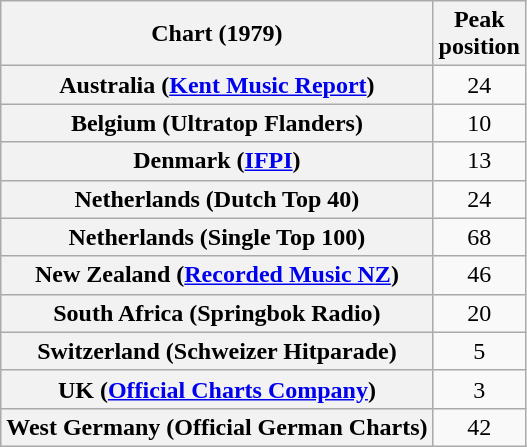<table class="wikitable sortable plainrowheaders" style="text-align:center">
<tr>
<th>Chart (1979)</th>
<th>Peak<br>position</th>
</tr>
<tr>
<th scope="row">Australia (<a href='#'>Kent Music Report</a>)</th>
<td>24</td>
</tr>
<tr>
<th scope="row">Belgium (Ultratop Flanders)</th>
<td>10</td>
</tr>
<tr>
<th scope="row">Denmark (<a href='#'>IFPI</a>)</th>
<td>13</td>
</tr>
<tr>
<th scope="row">Netherlands (Dutch Top 40)</th>
<td>24</td>
</tr>
<tr>
<th scope="row">Netherlands (Single Top 100)</th>
<td>68</td>
</tr>
<tr>
<th scope="row">New Zealand (<a href='#'>Recorded Music NZ</a>)</th>
<td>46</td>
</tr>
<tr>
<th scope="row">South Africa (Springbok Radio)</th>
<td>20</td>
</tr>
<tr>
<th scope="row">Switzerland (Schweizer Hitparade)</th>
<td>5</td>
</tr>
<tr>
<th scope="row">UK (<a href='#'>Official Charts Company</a>)</th>
<td>3</td>
</tr>
<tr>
<th scope="row">West Germany (Official German Charts)</th>
<td>42</td>
</tr>
</table>
